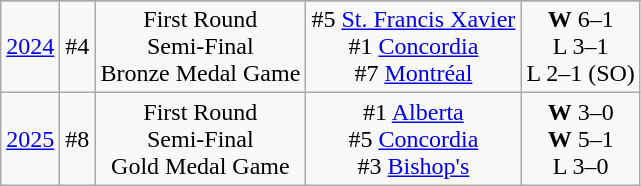<table class="wikitable" style="text-align:center">
<tr>
</tr>
<tr>
<td rowspan=1><a href='#'>2024</a></td>
<td>#4</td>
<td>First Round<br>Semi-Final<br>Bronze Medal Game</td>
<td>#5 <a href='#'>St. Francis Xavier</a><br>#1 <a href='#'>Concordia</a> <br>#7 <a href='#'>Montréal</a></td>
<td><strong>W</strong> 6–1<br>L 3–1<br>L 2–1 (SO)</td>
</tr>
<tr style="text-align:center;">
<td rowspan=2><a href='#'>2025</a></td>
<td>#8</td>
<td>First Round<br>Semi-Final<br>Gold Medal Game</td>
<td>#1 <a href='#'>Alberta</a><br>#5 <a href='#'>Concordia</a> <br>#3 <a href='#'>Bishop's</a></td>
<td><strong>W</strong> 3–0<br><strong>W</strong> 5–1<br>L 3–0</td>
</tr>
</table>
